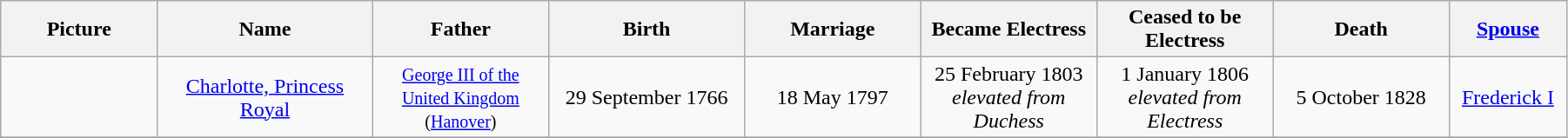<table width=95% class="wikitable">
<tr>
<th width = "8%">Picture</th>
<th width = "11%">Name</th>
<th width = "9%">Father</th>
<th width = "10%">Birth</th>
<th width = "9%">Marriage</th>
<th width = "9%">Became Electress</th>
<th width = "9%">Ceased to be Electress</th>
<th width = "9%">Death</th>
<th width = "6%"><a href='#'>Spouse</a></th>
</tr>
<tr>
<td align="center"></td>
<td align="center"><a href='#'>Charlotte, Princess Royal</a></td>
<td align="center"><small><a href='#'>George III of the United Kingdom</a><br>(<a href='#'>Hanover</a>)</small></td>
<td align="center">29 September 1766</td>
<td align="center">18 May 1797</td>
<td align="center">25 February 1803<br><em>elevated from Duchess</em></td>
<td align="center">1 January 1806<br><em>elevated from Electress</em></td>
<td align="center">5 October 1828</td>
<td align="center"><a href='#'>Frederick I</a></td>
</tr>
<tr>
</tr>
</table>
